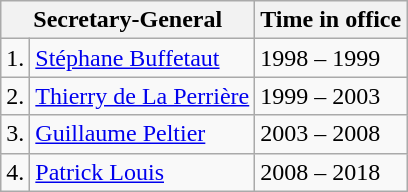<table class="wikitable">
<tr>
<th colspan="2">Secretary-General</th>
<th>Time in office</th>
</tr>
<tr>
<td>1.</td>
<td><a href='#'>Stéphane Buffetaut</a></td>
<td>1998 – 1999</td>
</tr>
<tr>
<td>2.</td>
<td><a href='#'>Thierry de La Perrière</a></td>
<td>1999 – 2003</td>
</tr>
<tr>
<td>3.</td>
<td><a href='#'>Guillaume Peltier</a></td>
<td>2003 – 2008</td>
</tr>
<tr>
<td>4.</td>
<td><a href='#'>Patrick Louis</a></td>
<td>2008 – 2018</td>
</tr>
</table>
